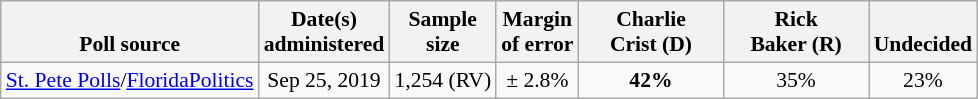<table class="wikitable" style="font-size:90%;text-align:center;">
<tr valign=bottom>
<th>Poll source</th>
<th>Date(s)<br>administered</th>
<th>Sample<br>size</th>
<th>Margin<br>of error</th>
<th style="width:90px;">Charlie<br>Crist (D)</th>
<th style="width:90px;">Rick<br>Baker (R)</th>
<th>Undecided</th>
</tr>
<tr>
<td style="text-align:left;"><a href='#'>St. Pete Polls</a>/<a href='#'>FloridaPolitics</a></td>
<td>Sep 25, 2019</td>
<td>1,254 (RV)</td>
<td>± 2.8%</td>
<td><strong>42%</strong></td>
<td>35%</td>
<td>23%</td>
</tr>
</table>
